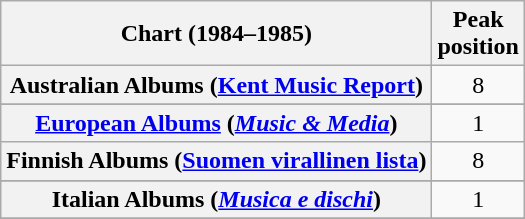<table class="wikitable sortable plainrowheaders" style="text-align:center">
<tr>
<th scope="col">Chart (1984–1985)</th>
<th scope="col">Peak<br>position</th>
</tr>
<tr>
<th scope="row">Australian Albums (<a href='#'>Kent Music Report</a>)</th>
<td>8</td>
</tr>
<tr>
</tr>
<tr>
</tr>
<tr>
</tr>
<tr>
<th scope="row"><a href='#'>European Albums</a> (<em><a href='#'>Music & Media</a></em>)</th>
<td>1</td>
</tr>
<tr>
<th scope="row">Finnish Albums (<a href='#'>Suomen virallinen lista</a>)</th>
<td>8</td>
</tr>
<tr>
</tr>
<tr>
<th scope="row">Italian Albums (<em><a href='#'>Musica e dischi</a></em>)</th>
<td>1</td>
</tr>
<tr>
</tr>
<tr>
</tr>
<tr>
</tr>
<tr>
</tr>
<tr>
</tr>
<tr>
</tr>
</table>
